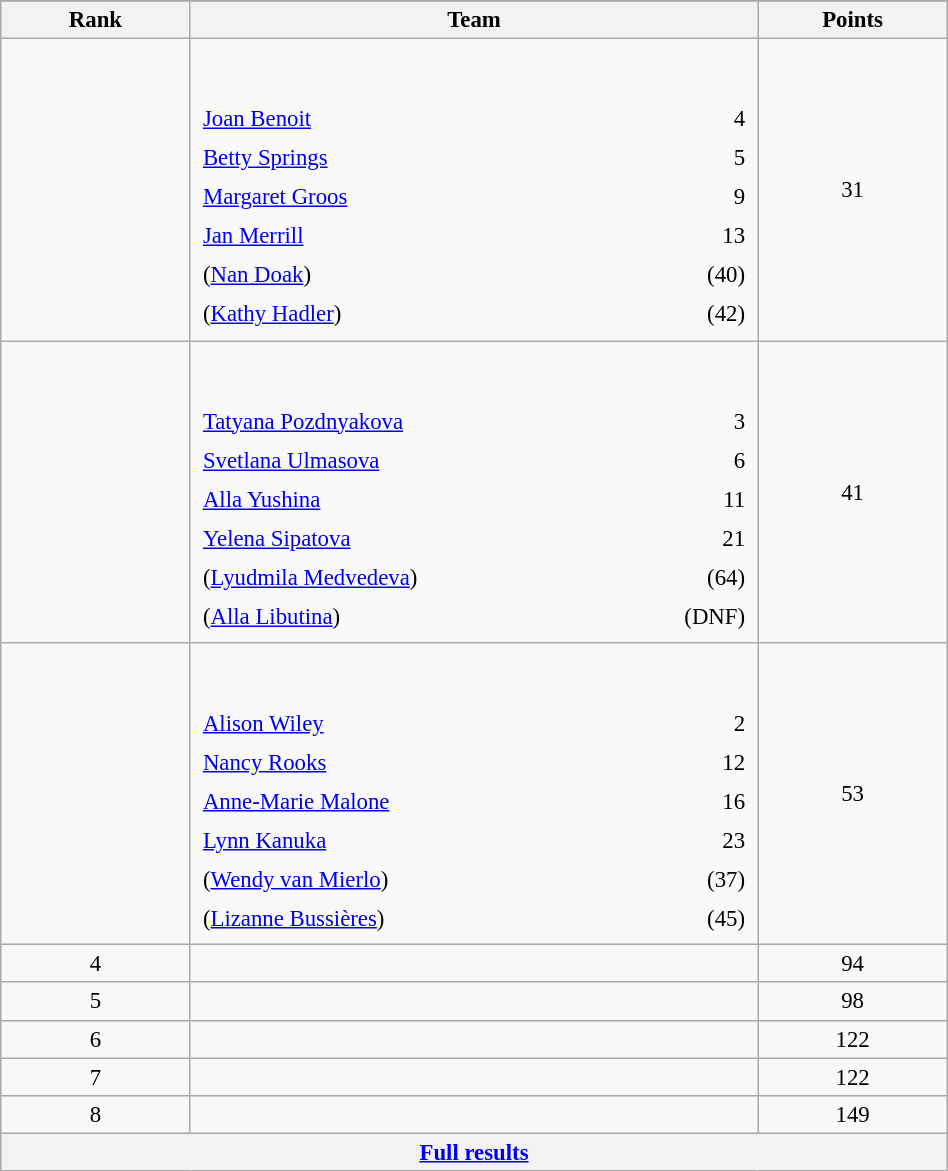<table class="wikitable sortable" style=" text-align:center; font-size:95%;" width="50%">
<tr>
</tr>
<tr>
<th width=10%>Rank</th>
<th width=30%>Team</th>
<th width=10%>Points</th>
</tr>
<tr>
<td align=center></td>
<td align=left> <br><br><table width=100%>
<tr>
<td align=left style="border:0"><a href='#'>Joan Benoit</a></td>
<td align=right style="border:0">4</td>
</tr>
<tr>
<td align=left style="border:0"><a href='#'>Betty Springs</a></td>
<td align=right style="border:0">5</td>
</tr>
<tr>
<td align=left style="border:0"><a href='#'>Margaret Groos</a></td>
<td align=right style="border:0">9</td>
</tr>
<tr>
<td align=left style="border:0"><a href='#'>Jan Merrill</a></td>
<td align=right style="border:0">13</td>
</tr>
<tr>
<td align=left style="border:0">(<a href='#'>Nan Doak</a>)</td>
<td align=right style="border:0">(40)</td>
</tr>
<tr>
<td align=left style="border:0">(<a href='#'>Kathy Hadler</a>)</td>
<td align=right style="border:0">(42)</td>
</tr>
</table>
</td>
<td>31</td>
</tr>
<tr>
<td align=center></td>
<td align=left> <br><br><table width=100%>
<tr>
<td align=left style="border:0"><a href='#'>Tatyana Pozdnyakova</a></td>
<td align=right style="border:0">3</td>
</tr>
<tr>
<td align=left style="border:0"><a href='#'>Svetlana Ulmasova</a></td>
<td align=right style="border:0">6</td>
</tr>
<tr>
<td align=left style="border:0"><a href='#'>Alla Yushina</a></td>
<td align=right style="border:0">11</td>
</tr>
<tr>
<td align=left style="border:0"><a href='#'>Yelena Sipatova</a></td>
<td align=right style="border:0">21</td>
</tr>
<tr>
<td align=left style="border:0">(<a href='#'>Lyudmila Medvedeva</a>)</td>
<td align=right style="border:0">(64)</td>
</tr>
<tr>
<td align=left style="border:0">(<a href='#'>Alla Libutina</a>)</td>
<td align=right style="border:0">(DNF)</td>
</tr>
</table>
</td>
<td>41</td>
</tr>
<tr>
<td align=center></td>
<td align=left> <br><br><table width=100%>
<tr>
<td align=left style="border:0"><a href='#'>Alison Wiley</a></td>
<td align=right style="border:0">2</td>
</tr>
<tr>
<td align=left style="border:0"><a href='#'>Nancy Rooks</a></td>
<td align=right style="border:0">12</td>
</tr>
<tr>
<td align=left style="border:0"><a href='#'>Anne-Marie Malone</a></td>
<td align=right style="border:0">16</td>
</tr>
<tr>
<td align=left style="border:0"><a href='#'>Lynn Kanuka</a></td>
<td align=right style="border:0">23</td>
</tr>
<tr>
<td align=left style="border:0">(<a href='#'>Wendy van Mierlo</a>)</td>
<td align=right style="border:0">(37)</td>
</tr>
<tr>
<td align=left style="border:0">(<a href='#'>Lizanne Bussières</a>)</td>
<td align=right style="border:0">(45)</td>
</tr>
</table>
</td>
<td>53</td>
</tr>
<tr>
<td align=center>4</td>
<td align=left></td>
<td>94</td>
</tr>
<tr>
<td align=center>5</td>
<td align=left></td>
<td>98</td>
</tr>
<tr>
<td align=center>6</td>
<td align=left></td>
<td>122</td>
</tr>
<tr>
<td align=center>7</td>
<td align=left></td>
<td>122</td>
</tr>
<tr>
<td align=center>8</td>
<td align=left></td>
<td>149</td>
</tr>
<tr class="sortbottom">
<th colspan=3 align=center><a href='#'>Full results</a></th>
</tr>
</table>
